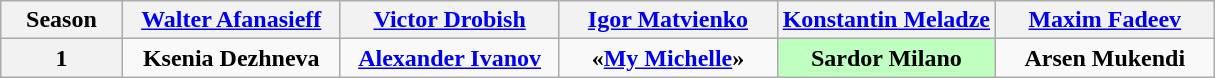<table class="wikitable" style="text-align:center">
<tr>
<th style="width:10%;" scope="col">Season</th>
<th style="width:18%;" scope="col"><a href='#'>Walter Afanasieff</a></th>
<th style="width:18%;" scope="col"><a href='#'>Victor Drobish</a></th>
<th style="width:18%;" scope="col"><a href='#'>Igor Matvienko</a></th>
<th style="width:18%;" scope="col"><a href='#'>Konstantin Meladze</a></th>
<th style="width:18%;" scope="col"><a href='#'>Maxim Fadeev</a></th>
</tr>
<tr>
<th scope="row">1</th>
<td><strong>Ksenia Dezhneva</strong></td>
<td><strong><a href='#'>Alexander Ivanov</a></strong></td>
<td><strong>«<a href='#'>My Michelle</a>»</strong></td>
<td style="background:#BFFFC0;"><strong>Sardor Milano</strong></td>
<td><strong>Arsen Mukendi</strong></td>
</tr>
</table>
